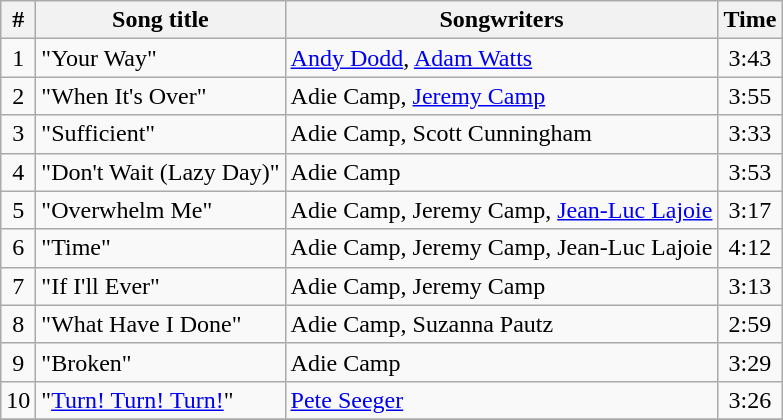<table class="wikitable">
<tr>
<th><strong>#</strong></th>
<th>Song title</th>
<th>Songwriters</th>
<th>Time</th>
</tr>
<tr>
<td align="center">1</td>
<td rowspan="1">"Your Way"</td>
<td rowspan="1"><a href='#'>Andy Dodd</a>, <a href='#'>Adam Watts</a></td>
<td rowspan="1" align="center">3:43</td>
</tr>
<tr>
<td align="center">2</td>
<td rowspan="1">"When It's Over"</td>
<td rowspan="1">Adie Camp, <a href='#'>Jeremy Camp</a></td>
<td rowspan="1" align="center">3:55</td>
</tr>
<tr>
<td align="center">3</td>
<td rowspan="1">"Sufficient"</td>
<td rowspan="1">Adie Camp, Scott Cunningham</td>
<td rowspan="1" align="center">3:33</td>
</tr>
<tr>
<td align="center">4</td>
<td rowspan="1">"Don't Wait (Lazy Day)"</td>
<td rowspan="1">Adie Camp</td>
<td rowspan="1" align="center">3:53</td>
</tr>
<tr>
<td align="center">5</td>
<td rowspan="1">"Overwhelm Me"</td>
<td rowspan="1">Adie Camp, Jeremy Camp, <a href='#'>Jean-Luc Lajoie</a></td>
<td rowspan="1" align="center">3:17</td>
</tr>
<tr>
<td align="center">6</td>
<td rowspan="1">"Time"</td>
<td rowspan="1">Adie Camp, Jeremy Camp, Jean-Luc Lajoie</td>
<td rowspan="1" align="center">4:12</td>
</tr>
<tr>
<td align="center">7</td>
<td rowspan="1">"If I'll Ever"</td>
<td rowspan="1">Adie Camp, Jeremy Camp</td>
<td rowspan="1" align="center">3:13</td>
</tr>
<tr>
<td align="center">8</td>
<td rowspan="1">"What Have I Done"</td>
<td rowspan="1">Adie Camp, Suzanna Pautz</td>
<td rowspan="1" align="center">2:59</td>
</tr>
<tr>
<td align="center">9</td>
<td rowspan="1">"Broken"</td>
<td rowspan="1">Adie Camp</td>
<td rowspan="1" align="center">3:29</td>
</tr>
<tr>
<td align="center">10</td>
<td rowspan="1">"<a href='#'>Turn! Turn! Turn!</a>"</td>
<td rowspan="1"><a href='#'>Pete Seeger</a></td>
<td rowspan="1" align="center">3:26</td>
</tr>
<tr>
</tr>
</table>
